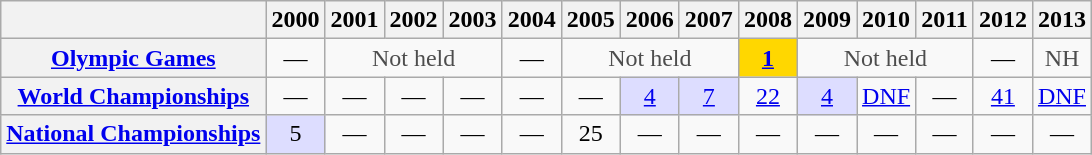<table class="wikitable plainrowheaders">
<tr>
<th></th>
<th scope="col">2000</th>
<th scope="col">2001</th>
<th scope="col">2002</th>
<th scope="col">2003</th>
<th scope="col">2004</th>
<th scope="col">2005</th>
<th scope="col">2006</th>
<th scope="col">2007</th>
<th scope="col">2008</th>
<th scope="col">2009</th>
<th scope="col">2010</th>
<th scope="col">2011</th>
<th scope="col">2012</th>
<th scope="col">2013</th>
</tr>
<tr style="text-align:center;">
<th scope="row"> <a href='#'>Olympic Games</a></th>
<td>—</td>
<td style="color:#4d4d4d;" colspan=3>Not held</td>
<td>—</td>
<td style="color:#4d4d4d;" colspan=3>Not held</td>
<td style="background:gold;"><a href='#'><strong>1</strong></a></td>
<td style="color:#4d4d4d;" colspan=3>Not held</td>
<td>—</td>
<td style="color:#4d4d4d;">NH</td>
</tr>
<tr style="text-align:center;">
<th scope="row"> <a href='#'>World Championships</a></th>
<td>—</td>
<td>—</td>
<td>—</td>
<td>—</td>
<td>—</td>
<td>—</td>
<td style="background:#ddf;"><a href='#'>4</a></td>
<td style="background:#ddf;"><a href='#'>7</a></td>
<td><a href='#'>22</a></td>
<td style="background:#ddf;"><a href='#'>4</a></td>
<td><a href='#'>DNF</a></td>
<td>—</td>
<td><a href='#'>41</a></td>
<td><a href='#'>DNF</a></td>
</tr>
<tr style="text-align:center;">
<th scope="row"> <a href='#'>National Championships</a></th>
<td style="background:#ddf;">5</td>
<td>—</td>
<td>—</td>
<td>—</td>
<td>—</td>
<td>25</td>
<td>—</td>
<td>—</td>
<td>—</td>
<td>—</td>
<td>—</td>
<td>—</td>
<td>—</td>
<td>—</td>
</tr>
</table>
